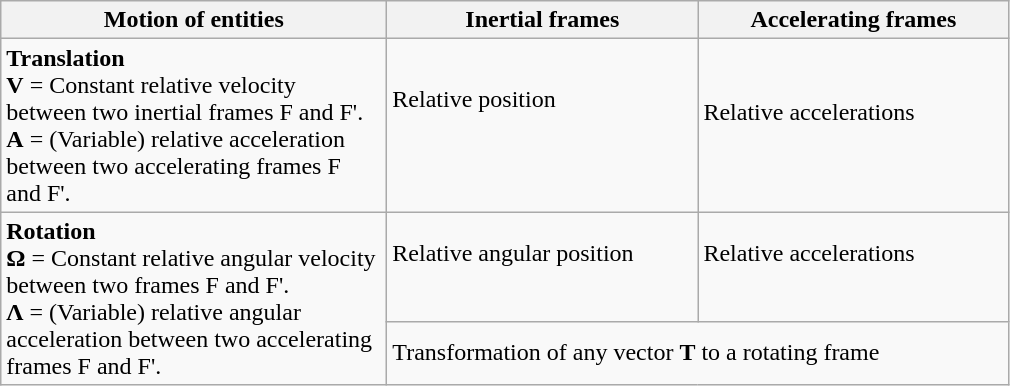<table class="wikitable">
<tr>
<th scope="col" style="width:250px;">Motion of entities</th>
<th scope="col" style="width:200px;">Inertial frames</th>
<th scope="col" style="width:200px;">Accelerating frames</th>
</tr>
<tr>
<td><strong>Translation</strong><br><strong>V</strong> = Constant relative velocity between two inertial frames F and F'.<br>
<strong>A</strong> = (Variable) relative acceleration between two accelerating frames F and F'.<br></td>
<td>Relative position<br><br><br></td>
<td>Relative accelerations<br><br></td>
</tr>
<tr>
<td rowspan="2"><strong>Rotation</strong><br><strong>Ω</strong> = Constant relative angular velocity between two frames F and F'.<br>
<strong>Λ</strong> = (Variable) relative angular acceleration between two accelerating frames F and F'.</td>
<td>Relative angular position<br><br></td>
<td>Relative accelerations<br><br></td>
</tr>
<tr>
<td colspan="2">Transformation of any vector <strong>T</strong> to a rotating frame<br></td>
</tr>
</table>
